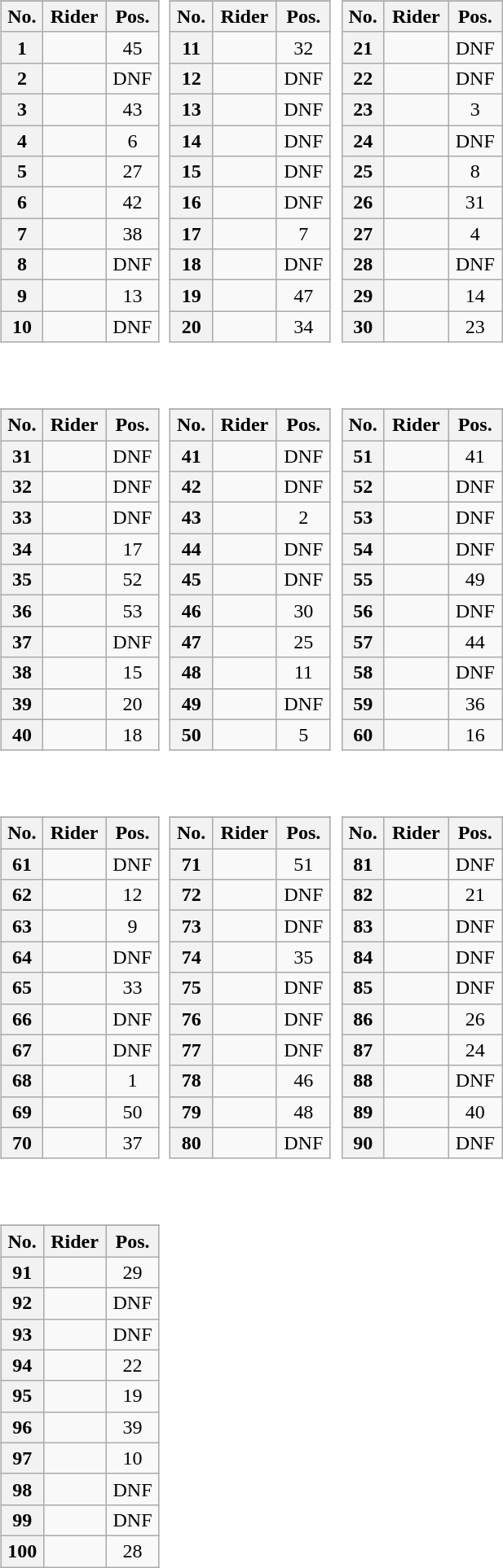<table>
<tr valign="top">
<td style="width:33%;"><br><table class="wikitable plainrowheaders" style="width:97%">
<tr>
</tr>
<tr style="text-align:center;">
<th scope="col">No.</th>
<th scope="col">Rider</th>
<th scope="col">Pos.</th>
</tr>
<tr>
<th scope="row" style="text-align:center;">1</th>
<td></td>
<td style="text-align:center;">45</td>
</tr>
<tr>
<th scope="row" style="text-align:center;">2</th>
<td></td>
<td style="text-align:center;">DNF</td>
</tr>
<tr>
<th scope="row" style="text-align:center;">3</th>
<td></td>
<td style="text-align:center;">43</td>
</tr>
<tr>
<th scope="row" style="text-align:center;">4</th>
<td></td>
<td style="text-align:center;">6</td>
</tr>
<tr>
<th scope="row" style="text-align:center;">5</th>
<td></td>
<td style="text-align:center;">27</td>
</tr>
<tr>
<th scope="row" style="text-align:center;">6</th>
<td></td>
<td style="text-align:center;">42</td>
</tr>
<tr>
<th scope="row" style="text-align:center;">7</th>
<td></td>
<td style="text-align:center;">38</td>
</tr>
<tr>
<th scope="row" style="text-align:center;">8</th>
<td></td>
<td style="text-align:center;">DNF</td>
</tr>
<tr>
<th scope="row" style="text-align:center;">9</th>
<td></td>
<td style="text-align:center;">13</td>
</tr>
<tr>
<th scope="row" style="text-align:center;">10</th>
<td></td>
<td style="text-align:center;">DNF</td>
</tr>
</table>
</td>
<td><br><table class="wikitable plainrowheaders" style="width:97%">
<tr>
</tr>
<tr style="text-align:center;">
<th scope="col">No.</th>
<th scope="col">Rider</th>
<th scope="col">Pos.</th>
</tr>
<tr>
<th scope="row" style="text-align:center;">11</th>
<td></td>
<td style="text-align:center;">32</td>
</tr>
<tr>
<th scope="row" style="text-align:center;">12</th>
<td></td>
<td style="text-align:center;">DNF</td>
</tr>
<tr>
<th scope="row" style="text-align:center;">13</th>
<td></td>
<td style="text-align:center;">DNF</td>
</tr>
<tr>
<th scope="row" style="text-align:center;">14</th>
<td></td>
<td style="text-align:center;">DNF</td>
</tr>
<tr>
<th scope="row" style="text-align:center;">15</th>
<td></td>
<td style="text-align:center;">DNF</td>
</tr>
<tr>
<th scope="row" style="text-align:center;">16</th>
<td></td>
<td style="text-align:center;">DNF</td>
</tr>
<tr>
<th scope="row" style="text-align:center;">17</th>
<td></td>
<td style="text-align:center;">7</td>
</tr>
<tr>
<th scope="row" style="text-align:center;">18</th>
<td></td>
<td style="text-align:center;">DNF</td>
</tr>
<tr>
<th scope="row" style="text-align:center;">19</th>
<td></td>
<td style="text-align:center;">47</td>
</tr>
<tr>
<th scope="row" style="text-align:center;">20</th>
<td></td>
<td style="text-align:center;">34</td>
</tr>
</table>
</td>
<td><br><table class="wikitable plainrowheaders" style="width:97%">
<tr>
</tr>
<tr style="text-align:center;">
<th scope="col">No.</th>
<th scope="col">Rider</th>
<th scope="col">Pos.</th>
</tr>
<tr>
<th scope="row" style="text-align:center;">21</th>
<td></td>
<td style="text-align:center;">DNF</td>
</tr>
<tr>
<th scope="row" style="text-align:center;">22</th>
<td></td>
<td style="text-align:center;">DNF</td>
</tr>
<tr>
<th scope="row" style="text-align:center;">23</th>
<td></td>
<td style="text-align:center;">3</td>
</tr>
<tr>
<th scope="row" style="text-align:center;">24</th>
<td></td>
<td style="text-align:center;">DNF</td>
</tr>
<tr>
<th scope="row" style="text-align:center;">25</th>
<td></td>
<td style="text-align:center;">8</td>
</tr>
<tr>
<th scope="row" style="text-align:center;">26</th>
<td></td>
<td style="text-align:center;">31</td>
</tr>
<tr>
<th scope="row" style="text-align:center;">27</th>
<td></td>
<td style="text-align:center;">4</td>
</tr>
<tr>
<th scope="row" style="text-align:center;">28</th>
<td></td>
<td style="text-align:center;">DNF</td>
</tr>
<tr>
<th scope="row" style="text-align:center;">29</th>
<td></td>
<td style="text-align:center;">14</td>
</tr>
<tr>
<th scope="row" style="text-align:center;">30</th>
<td></td>
<td style="text-align:center;">23</td>
</tr>
</table>
</td>
</tr>
<tr valign="top">
<td><br><table class="wikitable plainrowheaders" style="width:97%">
<tr>
</tr>
<tr style="text-align:center;">
<th scope="col">No.</th>
<th scope="col">Rider</th>
<th scope="col">Pos.</th>
</tr>
<tr>
<th scope="row" style="text-align:center;">31</th>
<td></td>
<td style="text-align:center;">DNF</td>
</tr>
<tr>
<th scope="row" style="text-align:center;">32</th>
<td></td>
<td style="text-align:center;">DNF</td>
</tr>
<tr>
<th scope="row" style="text-align:center;">33</th>
<td></td>
<td style="text-align:center;">DNF</td>
</tr>
<tr>
<th scope="row" style="text-align:center;">34</th>
<td></td>
<td style="text-align:center;">17</td>
</tr>
<tr>
<th scope="row" style="text-align:center;">35</th>
<td></td>
<td style="text-align:center;">52</td>
</tr>
<tr>
<th scope="row" style="text-align:center;">36</th>
<td></td>
<td style="text-align:center;">53</td>
</tr>
<tr>
<th scope="row" style="text-align:center;">37</th>
<td></td>
<td style="text-align:center;">DNF</td>
</tr>
<tr>
<th scope="row" style="text-align:center;">38</th>
<td></td>
<td style="text-align:center;">15</td>
</tr>
<tr>
<th scope="row" style="text-align:center;">39</th>
<td></td>
<td style="text-align:center;">20</td>
</tr>
<tr>
<th scope="row" style="text-align:center;">40</th>
<td></td>
<td style="text-align:center;">18</td>
</tr>
</table>
</td>
<td><br><table class="wikitable plainrowheaders" style="width:97%">
<tr>
</tr>
<tr style="text-align:center;">
<th scope="col">No.</th>
<th scope="col">Rider</th>
<th scope="col">Pos.</th>
</tr>
<tr>
<th scope="row" style="text-align:center;">41</th>
<td></td>
<td style="text-align:center;">DNF</td>
</tr>
<tr>
<th scope="row" style="text-align:center;">42</th>
<td></td>
<td style="text-align:center;">DNF</td>
</tr>
<tr>
<th scope="row" style="text-align:center;">43</th>
<td></td>
<td style="text-align:center;">2</td>
</tr>
<tr>
<th scope="row" style="text-align:center;">44</th>
<td></td>
<td style="text-align:center;">DNF</td>
</tr>
<tr>
<th scope="row" style="text-align:center;">45</th>
<td></td>
<td style="text-align:center;">DNF</td>
</tr>
<tr>
<th scope="row" style="text-align:center;">46</th>
<td></td>
<td style="text-align:center;">30</td>
</tr>
<tr>
<th scope="row" style="text-align:center;">47</th>
<td></td>
<td style="text-align:center;">25</td>
</tr>
<tr>
<th scope="row" style="text-align:center;">48</th>
<td></td>
<td style="text-align:center;">11</td>
</tr>
<tr>
<th scope="row" style="text-align:center;">49</th>
<td></td>
<td style="text-align:center;">DNF</td>
</tr>
<tr>
<th scope="row" style="text-align:center;">50</th>
<td></td>
<td style="text-align:center;">5</td>
</tr>
</table>
</td>
<td><br><table class="wikitable plainrowheaders" style="width:97%">
<tr>
</tr>
<tr style="text-align:center;">
<th scope="col">No.</th>
<th scope="col">Rider</th>
<th scope="col">Pos.</th>
</tr>
<tr>
<th scope="row" style="text-align:center;">51</th>
<td></td>
<td style="text-align:center;">41</td>
</tr>
<tr>
<th scope="row" style="text-align:center;">52</th>
<td></td>
<td style="text-align:center;">DNF</td>
</tr>
<tr>
<th scope="row" style="text-align:center;">53</th>
<td></td>
<td style="text-align:center;">DNF</td>
</tr>
<tr>
<th scope="row" style="text-align:center;">54</th>
<td></td>
<td style="text-align:center;">DNF</td>
</tr>
<tr>
<th scope="row" style="text-align:center;">55</th>
<td></td>
<td style="text-align:center;">49</td>
</tr>
<tr>
<th scope="row" style="text-align:center;">56</th>
<td></td>
<td style="text-align:center;">DNF</td>
</tr>
<tr>
<th scope="row" style="text-align:center;">57</th>
<td></td>
<td style="text-align:center;">44</td>
</tr>
<tr>
<th scope="row" style="text-align:center;">58</th>
<td></td>
<td style="text-align:center;">DNF</td>
</tr>
<tr>
<th scope="row" style="text-align:center;">59</th>
<td></td>
<td style="text-align:center;">36</td>
</tr>
<tr>
<th scope="row" style="text-align:center;">60</th>
<td></td>
<td style="text-align:center;">16</td>
</tr>
</table>
</td>
</tr>
<tr valign="top">
<td><br><table class="wikitable plainrowheaders" style="width:97%">
<tr>
</tr>
<tr style="text-align:center;">
<th scope="col">No.</th>
<th scope="col">Rider</th>
<th scope="col">Pos.</th>
</tr>
<tr>
<th scope="row" style="text-align:center;">61</th>
<td></td>
<td style="text-align:center;">DNF</td>
</tr>
<tr>
<th scope="row" style="text-align:center;">62</th>
<td></td>
<td style="text-align:center;">12</td>
</tr>
<tr>
<th scope="row" style="text-align:center;">63</th>
<td></td>
<td style="text-align:center;">9</td>
</tr>
<tr>
<th scope="row" style="text-align:center;">64</th>
<td></td>
<td style="text-align:center;">DNF</td>
</tr>
<tr>
<th scope="row" style="text-align:center;">65</th>
<td></td>
<td style="text-align:center;">33</td>
</tr>
<tr>
<th scope="row" style="text-align:center;">66</th>
<td></td>
<td style="text-align:center;">DNF</td>
</tr>
<tr>
<th scope="row" style="text-align:center;">67</th>
<td></td>
<td style="text-align:center;">DNF</td>
</tr>
<tr>
<th scope="row" style="text-align:center;">68</th>
<td></td>
<td style="text-align:center;">1</td>
</tr>
<tr>
<th scope="row" style="text-align:center;">69</th>
<td></td>
<td style="text-align:center;">50</td>
</tr>
<tr>
<th scope="row" style="text-align:center;">70</th>
<td></td>
<td style="text-align:center;">37</td>
</tr>
</table>
</td>
<td><br><table class="wikitable plainrowheaders" style="width:97%">
<tr>
</tr>
<tr style="text-align:center;">
<th scope="col">No.</th>
<th scope="col">Rider</th>
<th scope="col">Pos.</th>
</tr>
<tr>
<th scope="row" style="text-align:center;">71</th>
<td></td>
<td style="text-align:center;">51</td>
</tr>
<tr>
<th scope="row" style="text-align:center;">72</th>
<td></td>
<td style="text-align:center;">DNF</td>
</tr>
<tr>
<th scope="row" style="text-align:center;">73</th>
<td></td>
<td style="text-align:center;">DNF</td>
</tr>
<tr>
<th scope="row" style="text-align:center;">74</th>
<td></td>
<td style="text-align:center;">35</td>
</tr>
<tr>
<th scope="row" style="text-align:center;">75</th>
<td></td>
<td style="text-align:center;">DNF</td>
</tr>
<tr>
<th scope="row" style="text-align:center;">76</th>
<td></td>
<td style="text-align:center;">DNF</td>
</tr>
<tr>
<th scope="row" style="text-align:center;">77</th>
<td></td>
<td style="text-align:center;">DNF</td>
</tr>
<tr>
<th scope="row" style="text-align:center;">78</th>
<td></td>
<td style="text-align:center;">46</td>
</tr>
<tr>
<th scope="row" style="text-align:center;">79</th>
<td></td>
<td style="text-align:center;">48</td>
</tr>
<tr>
<th scope="row" style="text-align:center;">80</th>
<td></td>
<td style="text-align:center;">DNF</td>
</tr>
</table>
</td>
<td><br><table class="wikitable plainrowheaders" style="width:97%">
<tr>
</tr>
<tr style="text-align:center;">
<th scope="col">No.</th>
<th scope="col">Rider</th>
<th scope="col">Pos.</th>
</tr>
<tr>
<th scope="row" style="text-align:center;">81</th>
<td></td>
<td style="text-align:center;">DNF</td>
</tr>
<tr>
<th scope="row" style="text-align:center;">82</th>
<td></td>
<td style="text-align:center;">21</td>
</tr>
<tr>
<th scope="row" style="text-align:center;">83</th>
<td></td>
<td style="text-align:center;">DNF</td>
</tr>
<tr>
<th scope="row" style="text-align:center;">84</th>
<td></td>
<td style="text-align:center;">DNF</td>
</tr>
<tr>
<th scope="row" style="text-align:center;">85</th>
<td></td>
<td style="text-align:center;">DNF</td>
</tr>
<tr>
<th scope="row" style="text-align:center;">86</th>
<td></td>
<td style="text-align:center;">26</td>
</tr>
<tr>
<th scope="row" style="text-align:center;">87</th>
<td></td>
<td style="text-align:center;">24</td>
</tr>
<tr>
<th scope="row" style="text-align:center;">88</th>
<td></td>
<td style="text-align:center;">DNF</td>
</tr>
<tr>
<th scope="row" style="text-align:center;">89</th>
<td></td>
<td style="text-align:center;">40</td>
</tr>
<tr>
<th scope="row" style="text-align:center;">90</th>
<td></td>
<td style="text-align:center;">DNF</td>
</tr>
</table>
</td>
</tr>
<tr valign="top">
<td><br><table class="wikitable plainrowheaders" style="width:97%">
<tr>
</tr>
<tr style="text-align:center;">
<th scope="col">No.</th>
<th scope="col">Rider</th>
<th scope="col">Pos.</th>
</tr>
<tr>
<th scope="row" style="text-align:center;">91</th>
<td></td>
<td style="text-align:center;">29</td>
</tr>
<tr>
<th scope="row" style="text-align:center;">92</th>
<td></td>
<td style="text-align:center;">DNF</td>
</tr>
<tr>
<th scope="row" style="text-align:center;">93</th>
<td></td>
<td style="text-align:center;">DNF</td>
</tr>
<tr>
<th scope="row" style="text-align:center;">94</th>
<td></td>
<td style="text-align:center;">22</td>
</tr>
<tr>
<th scope="row" style="text-align:center;">95</th>
<td></td>
<td style="text-align:center;">19</td>
</tr>
<tr>
<th scope="row" style="text-align:center;">96</th>
<td></td>
<td style="text-align:center;">39</td>
</tr>
<tr>
<th scope="row" style="text-align:center;">97</th>
<td></td>
<td style="text-align:center;">10</td>
</tr>
<tr>
<th scope="row" style="text-align:center;">98</th>
<td></td>
<td style="text-align:center;">DNF</td>
</tr>
<tr>
<th scope="row" style="text-align:center;">99</th>
<td></td>
<td style="text-align:center;">DNF</td>
</tr>
<tr>
<th scope="row" style="text-align:center;">100</th>
<td></td>
<td style="text-align:center;">28</td>
</tr>
</table>
</td>
</tr>
</table>
